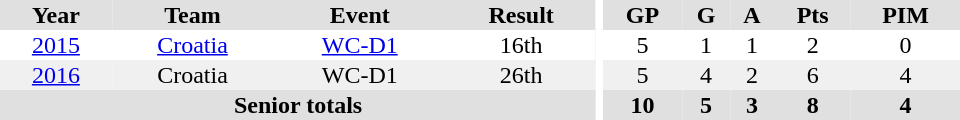<table border="0" cellpadding="1" cellspacing="0" ID="Table3" style="text-align:center; width:40em">
<tr ALIGN="centre" bgcolor="#e0e0e0">
<th>Year</th>
<th>Team</th>
<th>Event</th>
<th>Result</th>
<th rowspan="99" bgcolor="#ffffff"></th>
<th>GP</th>
<th>G</th>
<th>A</th>
<th>Pts</th>
<th>PIM</th>
</tr>
<tr ALIGN="centre">
<td><a href='#'>2015</a></td>
<td><a href='#'>Croatia</a></td>
<td><a href='#'>WC-D1</a></td>
<td>16th</td>
<td>5</td>
<td>1</td>
<td>1</td>
<td>2</td>
<td>0</td>
</tr>
<tr ALIGN="centre" bgcolor="#f0f0f0">
<td><a href='#'>2016</a></td>
<td>Croatia</td>
<td>WC-D1</td>
<td>26th</td>
<td>5</td>
<td>4</td>
<td>2</td>
<td>6</td>
<td>4</td>
</tr>
<tr bgcolor="#e0e0e0">
<th colspan="4">Senior totals</th>
<th>10</th>
<th>5</th>
<th>3</th>
<th>8</th>
<th>4</th>
</tr>
</table>
